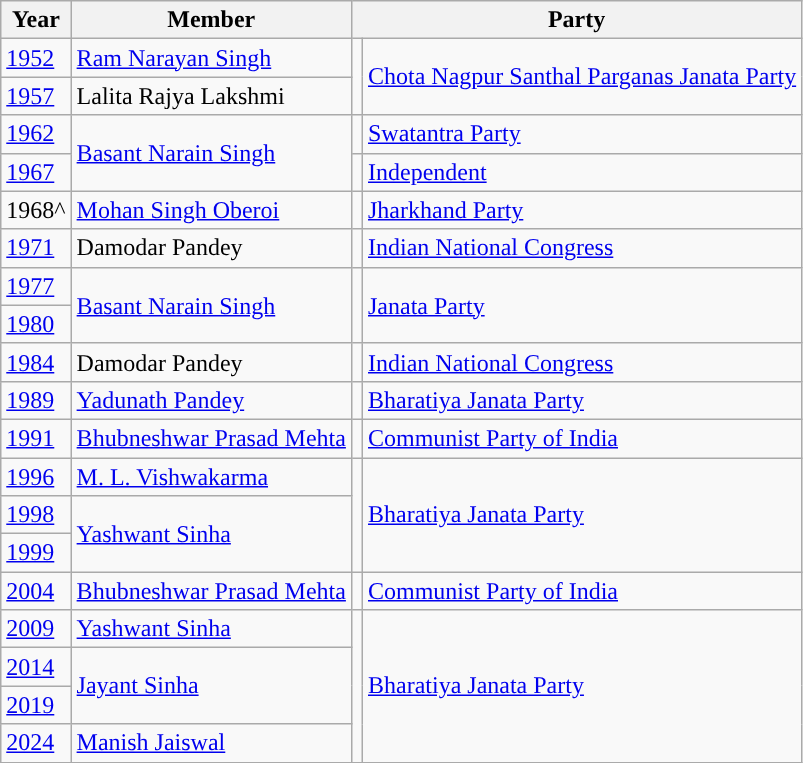<table class="wikitable">
<tr>
<th>Year</th>
<th>Member</th>
<th colspan="2">Party</th>
</tr>
<tr>
<td><a href='#'>1952</a></td>
<td><a href='#'>Ram Narayan Singh</a></td>
<td rowspan="2" style="background-color: "></td>
<td rowspan="2"><a href='#'>Chota Nagpur Santhal Parganas Janata Party</a></td>
</tr>
<tr>
<td><a href='#'>1957</a></td>
<td>Lalita Rajya Lakshmi</td>
</tr>
<tr>
<td><a href='#'>1962</a></td>
<td rowspan="2"><a href='#'>Basant Narain Singh</a></td>
<td style="background-color: "></td>
<td><a href='#'>Swatantra Party</a></td>
</tr>
<tr>
<td><a href='#'>1967</a></td>
<td style="background-color: "></td>
<td><a href='#'>Independent</a></td>
</tr>
<tr>
<td>1968^</td>
<td><a href='#'>Mohan Singh Oberoi</a></td>
<td style="background-color: "></td>
<td><a href='#'>Jharkhand Party</a></td>
</tr>
<tr>
<td><a href='#'>1971</a></td>
<td>Damodar Pandey</td>
<td style="background-color: "></td>
<td><a href='#'>Indian National Congress</a></td>
</tr>
<tr>
<td><a href='#'>1977</a></td>
<td rowspan="2"><a href='#'>Basant Narain Singh</a></td>
<td rowspan="2" style="background-color: "></td>
<td rowspan="2"><a href='#'>Janata Party</a></td>
</tr>
<tr>
<td><a href='#'>1980</a></td>
</tr>
<tr>
<td><a href='#'>1984</a></td>
<td>Damodar Pandey</td>
<td style="background-color: "></td>
<td><a href='#'>Indian National Congress</a></td>
</tr>
<tr>
<td><a href='#'>1989</a></td>
<td><a href='#'>Yadunath Pandey</a></td>
<td style="background-color: "></td>
<td><a href='#'>Bharatiya Janata Party</a></td>
</tr>
<tr>
<td><a href='#'>1991</a></td>
<td><a href='#'>Bhubneshwar Prasad Mehta</a></td>
<td style="background-color: "></td>
<td><a href='#'>Communist Party of India</a></td>
</tr>
<tr>
<td><a href='#'>1996</a></td>
<td><a href='#'>M. L. Vishwakarma</a></td>
<td rowspan="3" style="background-color: "></td>
<td rowspan="3"><a href='#'>Bharatiya Janata Party</a></td>
</tr>
<tr>
<td><a href='#'>1998</a></td>
<td rowspan="2"><a href='#'>Yashwant Sinha</a></td>
</tr>
<tr>
<td><a href='#'>1999</a></td>
</tr>
<tr>
<td><a href='#'>2004</a></td>
<td><a href='#'>Bhubneshwar Prasad Mehta</a></td>
<td style="background-color: "></td>
<td><a href='#'>Communist Party of India</a></td>
</tr>
<tr>
<td><a href='#'>2009</a></td>
<td><a href='#'>Yashwant Sinha</a></td>
<td rowspan="4" style="background-color: "></td>
<td rowspan="4"><a href='#'>Bharatiya Janata Party</a></td>
</tr>
<tr>
<td><a href='#'>2014</a></td>
<td rowspan="2"><a href='#'>Jayant Sinha</a></td>
</tr>
<tr>
<td><a href='#'>2019</a></td>
</tr>
<tr>
<td><a href='#'>2024</a></td>
<td><a href='#'>Manish Jaiswal</a></td>
</tr>
</table>
